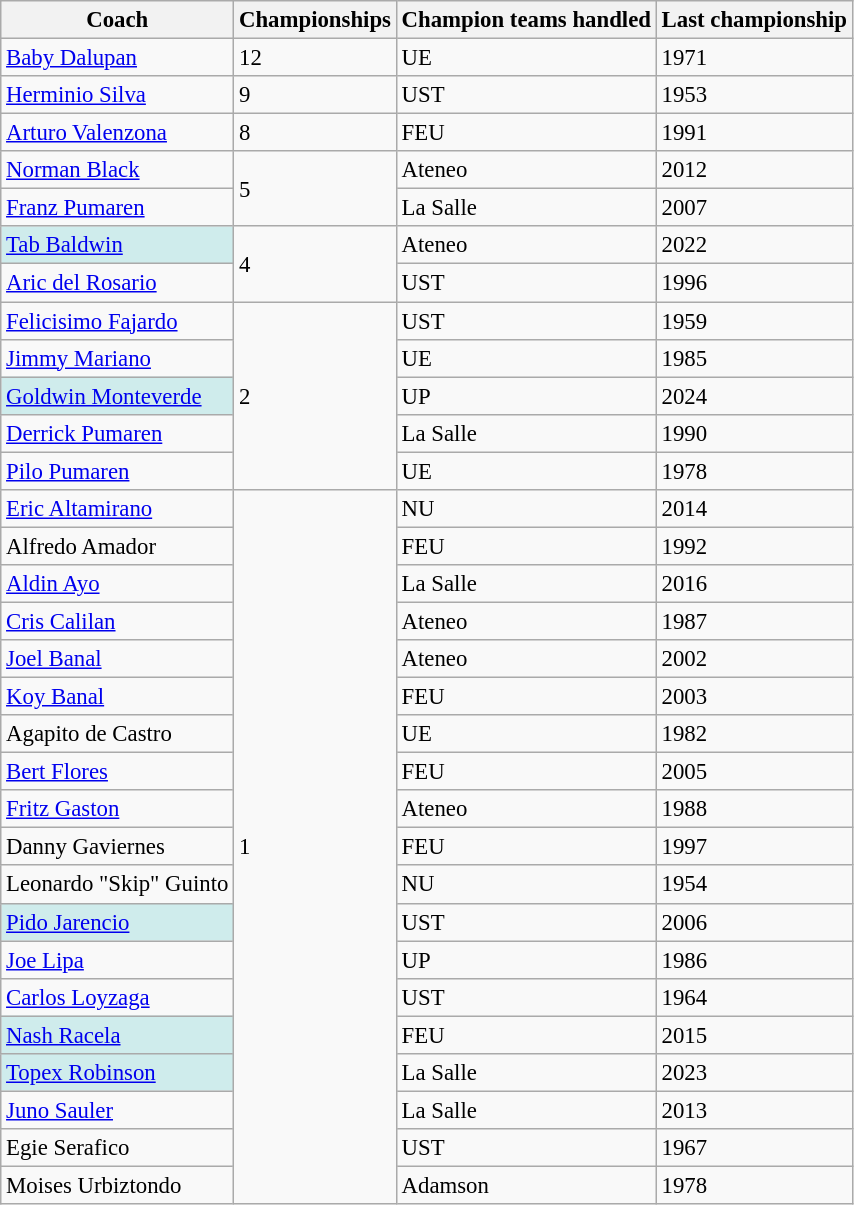<table class="wikitable sortable" style="font-size: 95%">
<tr>
<th>Coach</th>
<th>Championships</th>
<th>Champion teams handled</th>
<th>Last championship</th>
</tr>
<tr>
<td><a href='#'>Baby Dalupan</a></td>
<td>12</td>
<td>UE</td>
<td>1971</td>
</tr>
<tr>
<td><a href='#'>Herminio Silva</a></td>
<td>9</td>
<td>UST</td>
<td>1953</td>
</tr>
<tr>
<td><a href='#'>Arturo Valenzona</a></td>
<td>8</td>
<td>FEU</td>
<td>1991</td>
</tr>
<tr>
<td><a href='#'>Norman Black</a></td>
<td rowspan="2">5</td>
<td>Ateneo</td>
<td>2012</td>
</tr>
<tr>
<td><a href='#'>Franz Pumaren</a></td>
<td>La Salle</td>
<td>2007</td>
</tr>
<tr>
<td align="left" style="background:#cfecec;"><a href='#'>Tab Baldwin</a></td>
<td rowspan="2">4</td>
<td>Ateneo</td>
<td>2022</td>
</tr>
<tr>
<td><a href='#'>Aric del Rosario</a></td>
<td>UST</td>
<td>1996</td>
</tr>
<tr>
<td><a href='#'>Felicisimo Fajardo</a></td>
<td rowspan="5">2</td>
<td>UST</td>
<td>1959</td>
</tr>
<tr>
<td><a href='#'>Jimmy Mariano</a></td>
<td>UE</td>
<td>1985</td>
</tr>
<tr>
<td align="left" style="background:#cfecec;"><a href='#'>Goldwin Monteverde</a></td>
<td>UP</td>
<td>2024</td>
</tr>
<tr>
<td><a href='#'>Derrick Pumaren</a></td>
<td>La Salle</td>
<td>1990</td>
</tr>
<tr>
<td><a href='#'>Pilo Pumaren</a></td>
<td>UE</td>
<td>1978</td>
</tr>
<tr>
<td><a href='#'>Eric Altamirano</a></td>
<td rowspan="19">1</td>
<td>NU</td>
<td>2014</td>
</tr>
<tr>
<td>Alfredo Amador</td>
<td>FEU</td>
<td>1992</td>
</tr>
<tr>
<td><a href='#'>Aldin Ayo</a></td>
<td>La Salle</td>
<td>2016</td>
</tr>
<tr>
<td><a href='#'>Cris Calilan</a></td>
<td>Ateneo</td>
<td>1987</td>
</tr>
<tr>
<td><a href='#'>Joel Banal</a></td>
<td>Ateneo</td>
<td>2002</td>
</tr>
<tr>
<td><a href='#'>Koy Banal</a></td>
<td>FEU</td>
<td>2003</td>
</tr>
<tr>
<td>Agapito de Castro</td>
<td>UE</td>
<td>1982</td>
</tr>
<tr>
<td><a href='#'>Bert Flores</a></td>
<td>FEU</td>
<td>2005</td>
</tr>
<tr>
<td><a href='#'>Fritz Gaston</a></td>
<td>Ateneo</td>
<td>1988</td>
</tr>
<tr>
<td>Danny Gaviernes</td>
<td>FEU</td>
<td>1997</td>
</tr>
<tr>
<td>Leonardo "Skip" Guinto</td>
<td>NU</td>
<td>1954</td>
</tr>
<tr>
<td align="left" style="background:#cfecec;"><a href='#'>Pido Jarencio</a></td>
<td>UST</td>
<td>2006</td>
</tr>
<tr>
<td><a href='#'>Joe Lipa</a></td>
<td>UP</td>
<td>1986</td>
</tr>
<tr>
<td><a href='#'>Carlos Loyzaga</a></td>
<td>UST</td>
<td>1964</td>
</tr>
<tr>
<td align="left" style="background:#cfecec;"><a href='#'>Nash Racela</a></td>
<td>FEU</td>
<td>2015</td>
</tr>
<tr>
<td align="left" style="background:#cfecec;"><a href='#'>Topex Robinson</a></td>
<td>La Salle</td>
<td>2023</td>
</tr>
<tr>
<td><a href='#'>Juno Sauler</a></td>
<td>La Salle</td>
<td>2013</td>
</tr>
<tr>
<td>Egie Serafico</td>
<td>UST</td>
<td>1967</td>
</tr>
<tr>
<td>Moises Urbiztondo</td>
<td>Adamson</td>
<td>1978</td>
</tr>
</table>
